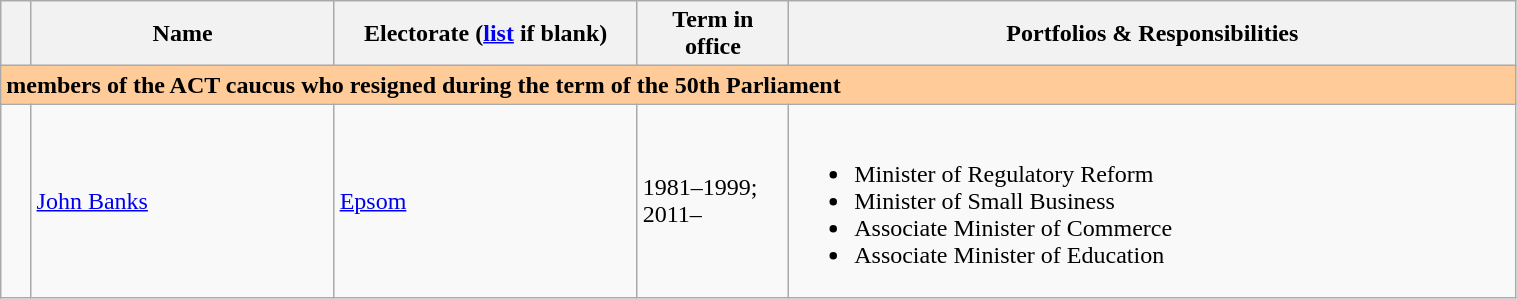<table class="wikitable" style="width:80%;">
<tr>
<th style="width:2%;"></th>
<th style="width:20%;">Name</th>
<th style="width:20%;">Electorate (<a href='#'>list</a> if blank)</th>
<th style="width:10%;">Term in office</th>
<th style="width:48%;">Portfolios & Responsibilities</th>
</tr>
<tr>
<td bgcolor=#ffcc99 colspan=5><strong>members of the ACT caucus who resigned during the term of the 50th Parliament</strong></td>
</tr>
<tr>
<td></td>
<td><a href='#'>John Banks</a></td>
<td><a href='#'>Epsom</a></td>
<td>1981–1999; 2011–</td>
<td><br><ul><li>Minister of Regulatory Reform</li><li>Minister of Small Business</li><li>Associate Minister of Commerce</li><li>Associate Minister of Education</li></ul></td>
</tr>
</table>
